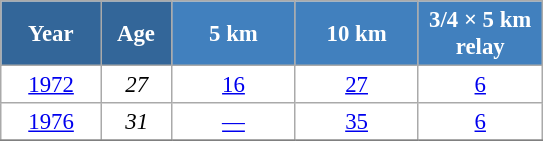<table class="wikitable" style="font-size:95%; text-align:center; border:grey solid 1px; border-collapse:collapse; background:#ffffff;">
<tr>
<th style="background-color:#369; color:white; width:60px;"> Year </th>
<th style="background-color:#369; color:white; width:40px;"> Age </th>
<th style="background-color:#4180be; color:white; width:75px;"> 5 km </th>
<th style="background-color:#4180be; color:white; width:75px;"> 10 km </th>
<th style="background-color:#4180be; color:white; width:75px;"> 3/4 × 5 km <br> relay </th>
</tr>
<tr>
<td><a href='#'>1972</a></td>
<td><em>27</em></td>
<td><a href='#'>16</a></td>
<td><a href='#'>27</a></td>
<td><a href='#'>6</a></td>
</tr>
<tr>
<td><a href='#'>1976</a></td>
<td><em>31</em></td>
<td><a href='#'>—</a></td>
<td><a href='#'>35</a></td>
<td><a href='#'>6</a></td>
</tr>
<tr>
</tr>
</table>
